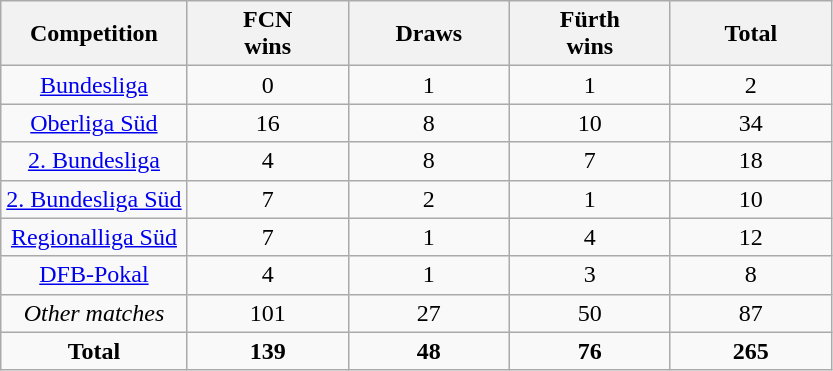<table class="wikitable alternance" style="text-align:center;">
<tr>
<th scope="col">Competition</th>
<th scope="col" style="width:100px;">FCN <br> wins</th>
<th scope="col" style="width:100px;">Draws</th>
<th scope="col" style="width:100px;">Fürth <br> wins</th>
<th scope="col" style="width:100px;">Total</th>
</tr>
<tr>
<td><a href='#'>Bundesliga</a></td>
<td>0</td>
<td>1</td>
<td>1</td>
<td>2</td>
</tr>
<tr>
<td><a href='#'>Oberliga Süd</a></td>
<td>16</td>
<td>8</td>
<td>10</td>
<td>34</td>
</tr>
<tr>
<td><a href='#'>2. Bundesliga</a></td>
<td>4</td>
<td>8</td>
<td>7</td>
<td>18</td>
</tr>
<tr>
<td><a href='#'>2. Bundesliga Süd</a></td>
<td>7</td>
<td>2</td>
<td>1</td>
<td>10</td>
</tr>
<tr>
<td><a href='#'>Regionalliga Süd</a></td>
<td>7</td>
<td>1</td>
<td>4</td>
<td>12</td>
</tr>
<tr>
<td><a href='#'>DFB-Pokal</a></td>
<td>4</td>
<td>1</td>
<td>3</td>
<td>8</td>
</tr>
<tr>
<td><em>Other matches</em></td>
<td>101</td>
<td>27</td>
<td>50</td>
<td>87</td>
</tr>
<tr>
<td><strong>Total</strong></td>
<td><strong>139</strong></td>
<td><strong>48</strong></td>
<td><strong>76</strong></td>
<td><strong>265</strong></td>
</tr>
</table>
